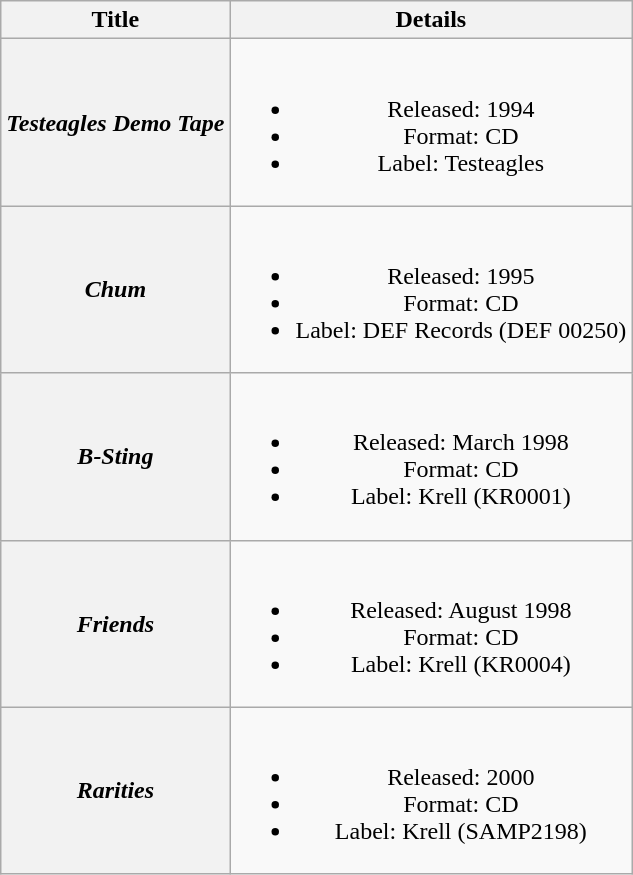<table class="wikitable plainrowheaders" style="text-align:center;" border="1">
<tr>
<th>Title</th>
<th>Details</th>
</tr>
<tr>
<th scope="row"><em>Testeagles Demo Tape</em></th>
<td><br><ul><li>Released: 1994</li><li>Format: CD</li><li>Label: Testeagles</li></ul></td>
</tr>
<tr>
<th scope="row"><em>Chum</em></th>
<td><br><ul><li>Released: 1995</li><li>Format: CD</li><li>Label: DEF Records (DEF 00250)</li></ul></td>
</tr>
<tr>
<th scope="row"><em>B-Sting</em></th>
<td><br><ul><li>Released: March 1998</li><li>Format: CD</li><li>Label: Krell (KR0001)</li></ul></td>
</tr>
<tr>
<th scope="row"><em>Friends</em></th>
<td><br><ul><li>Released: August 1998</li><li>Format: CD</li><li>Label: Krell (KR0004)</li></ul></td>
</tr>
<tr>
<th scope="row"><em>Rarities</em></th>
<td><br><ul><li>Released: 2000</li><li>Format: CD</li><li>Label: Krell (SAMP2198)</li></ul></td>
</tr>
</table>
